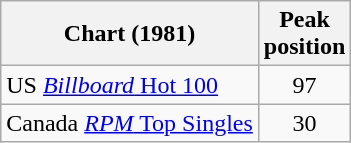<table class="wikitable">
<tr>
<th>Chart (1981)</th>
<th>Peak<br>position</th>
</tr>
<tr>
<td>US <a href='#'><em>Billboard</em> Hot 100</a></td>
<td align="center">97</td>
</tr>
<tr>
<td>Canada <a href='#'><em>RPM</em> Top Singles</a></td>
<td align="center">30</td>
</tr>
</table>
